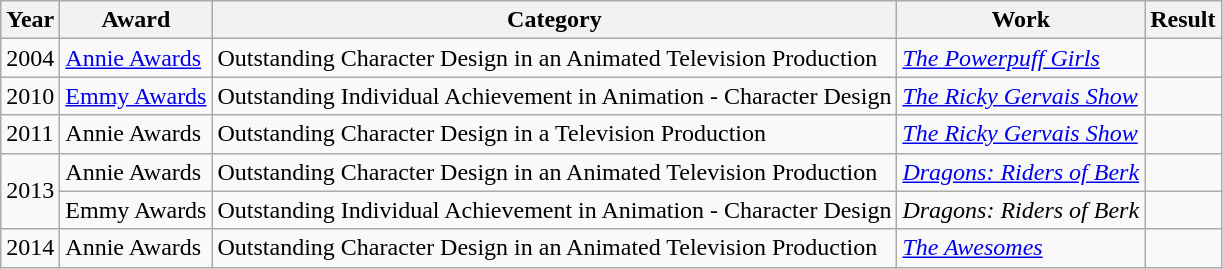<table class="wikitable sortable">
<tr>
<th>Year</th>
<th>Award</th>
<th>Category</th>
<th>Work</th>
<th>Result</th>
</tr>
<tr>
<td>2004</td>
<td><a href='#'>Annie Awards</a></td>
<td>Outstanding Character Design in an Animated Television Production</td>
<td><em><a href='#'>The Powerpuff Girls</a></em><br></td>
<td></td>
</tr>
<tr>
<td>2010</td>
<td><a href='#'>Emmy Awards</a></td>
<td>Outstanding Individual Achievement in Animation - Character Design</td>
<td><em><a href='#'>The Ricky Gervais Show</a></em><br></td>
<td></td>
</tr>
<tr>
<td>2011</td>
<td>Annie Awards</td>
<td>Outstanding Character Design in a Television Production</td>
<td><em><a href='#'>The Ricky Gervais Show</a></em></td>
<td></td>
</tr>
<tr>
<td rowspan="2">2013</td>
<td>Annie Awards</td>
<td>Outstanding Character Design in an Animated Television Production</td>
<td><em><a href='#'>Dragons: Riders of Berk</a></em><br></td>
<td></td>
</tr>
<tr>
<td>Emmy Awards</td>
<td>Outstanding Individual Achievement in Animation - Character Design</td>
<td><em>Dragons: Riders of Berk</em><br></td>
<td></td>
</tr>
<tr>
<td>2014</td>
<td>Annie Awards</td>
<td>Outstanding Character Design in an Animated Television Production</td>
<td><em><a href='#'>The Awesomes</a></em></td>
<td></td>
</tr>
</table>
